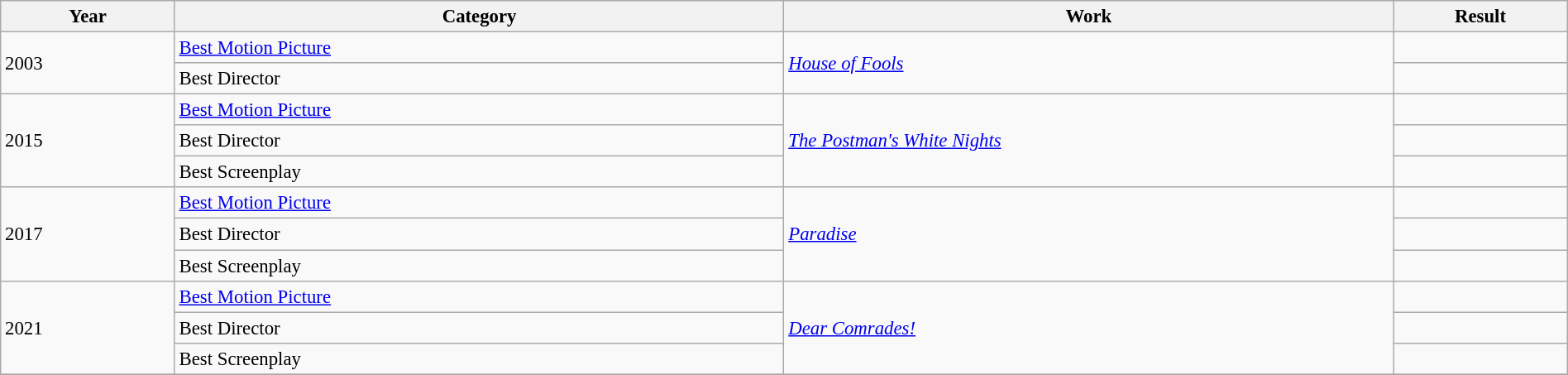<table class="wikitable sortable" width="100%" style="font-size: 95%">
<tr>
<th width="10%">Year</th>
<th width="35%">Category</th>
<th width="35%">Work</th>
<th width="10%">Result</th>
</tr>
<tr>
<td rowspan="2">2003</td>
<td><a href='#'>Best Motion Picture</a></td>
<td rowspan="2"><em><a href='#'>House of Fools</a></em></td>
<td></td>
</tr>
<tr>
<td>Best Director</td>
<td></td>
</tr>
<tr>
<td rowspan="3">2015</td>
<td><a href='#'>Best Motion Picture</a></td>
<td rowspan="3"><em><a href='#'>The Postman's White Nights</a></em></td>
<td></td>
</tr>
<tr>
<td>Best Director</td>
<td></td>
</tr>
<tr>
<td>Best Screenplay</td>
<td></td>
</tr>
<tr>
<td rowspan="3">2017</td>
<td><a href='#'>Best Motion Picture</a></td>
<td rowspan="3"><em><a href='#'>Paradise</a></em></td>
<td></td>
</tr>
<tr>
<td>Best Director</td>
<td></td>
</tr>
<tr>
<td>Best Screenplay</td>
<td></td>
</tr>
<tr>
<td rowspan="3">2021</td>
<td><a href='#'>Best Motion Picture</a></td>
<td rowspan="3"><em><a href='#'>Dear Comrades!</a></em></td>
<td></td>
</tr>
<tr>
<td>Best Director</td>
<td></td>
</tr>
<tr>
<td>Best Screenplay</td>
<td></td>
</tr>
<tr>
</tr>
</table>
